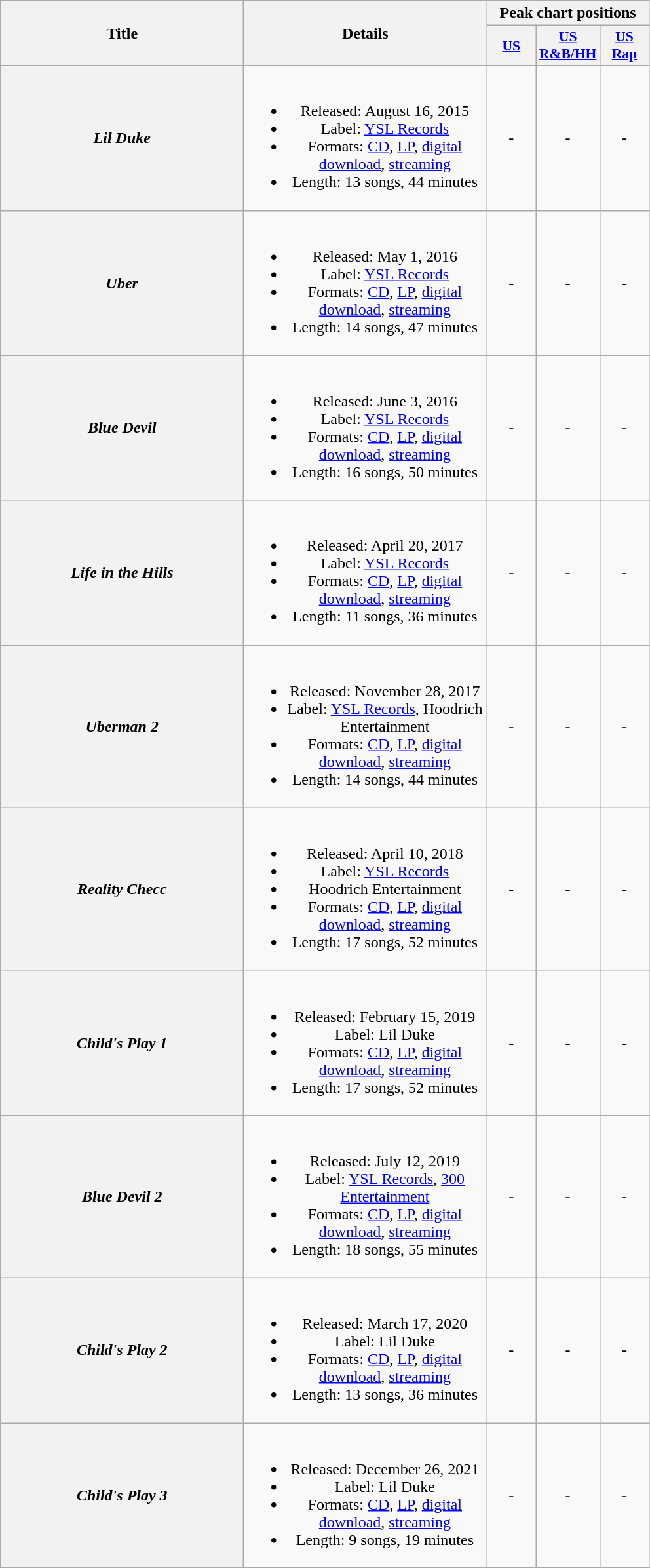<table class="wikitable plainrowheaders" style="text-align:center;">
<tr>
<th rowspan="2" scope="col" style="width:15em;">Title</th>
<th rowspan="2" scope="col" style="width:15em;">Details</th>
<th colspan="3">Peak chart positions</th>
</tr>
<tr>
<th scope="col" style="width:3em;font-size:90%;"><a href='#'>US</a></th>
<th scope="col" style="width:3em;font-size:90%;"><a href='#'>US R&B/HH</a></th>
<th scope="col" style="width:3em;font-size:90%;"><a href='#'>US Rap</a></th>
</tr>
<tr>
<th scope="row"><em>Lil Duke</em></th>
<td><br><ul><li>Released: August 16, 2015</li><li>Label: <a href='#'>YSL Records</a></li><li>Formats: <a href='#'>CD</a>, <a href='#'>LP</a>, <a href='#'>digital download</a>, <a href='#'>streaming</a></li><li>Length: 13 songs, 44 minutes</li></ul></td>
<td>-</td>
<td>-</td>
<td>-</td>
</tr>
<tr>
<th scope="row"><em>Uber</em></th>
<td><br><ul><li>Released: May 1, 2016</li><li>Label: <a href='#'>YSL Records</a></li><li>Formats: <a href='#'>CD</a>, <a href='#'>LP</a>, <a href='#'>digital download</a>, <a href='#'>streaming</a></li><li>Length: 14 songs, 47 minutes</li></ul></td>
<td>-</td>
<td>-</td>
<td>-</td>
</tr>
<tr>
<th scope="row"><em>Blue Devil</em></th>
<td><br><ul><li>Released: June 3, 2016</li><li>Label: <a href='#'>YSL Records</a></li><li>Formats: <a href='#'>CD</a>, <a href='#'>LP</a>, <a href='#'>digital download</a>, <a href='#'>streaming</a></li><li>Length: 16 songs, 50 minutes</li></ul></td>
<td>-</td>
<td>-</td>
<td>-</td>
</tr>
<tr>
<th scope="row"><em>Life in the Hills</em></th>
<td><br><ul><li>Released: April 20, 2017</li><li>Label: <a href='#'>YSL Records</a></li><li>Formats: <a href='#'>CD</a>, <a href='#'>LP</a>, <a href='#'>digital download</a>, <a href='#'>streaming</a></li><li>Length: 11 songs, 36 minutes</li></ul></td>
<td>-</td>
<td>-</td>
<td>-</td>
</tr>
<tr>
<th scope="row"><em>Uberman 2</em></th>
<td><br><ul><li>Released: November 28, 2017</li><li>Label: <a href='#'>YSL Records</a>, Hoodrich Entertainment</li><li>Formats: <a href='#'>CD</a>, <a href='#'>LP</a>, <a href='#'>digital download</a>, <a href='#'>streaming</a></li><li>Length: 14 songs, 44 minutes</li></ul></td>
<td>-</td>
<td>-</td>
<td>-</td>
</tr>
<tr>
<th scope="row"><em>Reality Checc</em></th>
<td><br><ul><li>Released: April 10, 2018</li><li>Label: <a href='#'>YSL Records</a></li><li>Hoodrich Entertainment</li><li>Formats: <a href='#'>CD</a>, <a href='#'>LP</a>, <a href='#'>digital download</a>, <a href='#'>streaming</a></li><li>Length: 17 songs, 52 minutes</li></ul></td>
<td>-</td>
<td>-</td>
<td>-</td>
</tr>
<tr>
<th scope="row"><em>Child's Play 1</em></th>
<td><br><ul><li>Released: February 15, 2019</li><li>Label: Lil Duke</li><li>Formats: <a href='#'>CD</a>, <a href='#'>LP</a>, <a href='#'>digital download</a>, <a href='#'>streaming</a></li><li>Length: 17 songs, 52 minutes</li></ul></td>
<td>-</td>
<td>-</td>
<td>-</td>
</tr>
<tr>
<th scope="row"><em>Blue Devil 2</em></th>
<td><br><ul><li>Released: July 12, 2019</li><li>Label: <a href='#'>YSL Records</a>, <a href='#'>300 Entertainment</a></li><li>Formats: <a href='#'>CD</a>, <a href='#'>LP</a>, <a href='#'>digital download</a>, <a href='#'>streaming</a></li><li>Length: 18 songs, 55 minutes</li></ul></td>
<td>-</td>
<td>-</td>
<td>-</td>
</tr>
<tr>
<th scope="row"><em>Child's Play 2</em></th>
<td><br><ul><li>Released: March 17, 2020</li><li>Label: Lil Duke</li><li>Formats: <a href='#'>CD</a>, <a href='#'>LP</a>, <a href='#'>digital download</a>, <a href='#'>streaming</a></li><li>Length: 13 songs, 36 minutes</li></ul></td>
<td>-</td>
<td>-</td>
<td>-</td>
</tr>
<tr>
<th scope="row"><em>Child's Play 3</em></th>
<td><br><ul><li>Released: December 26, 2021</li><li>Label: Lil Duke</li><li>Formats: <a href='#'>CD</a>, <a href='#'>LP</a>, <a href='#'>digital download</a>, <a href='#'>streaming</a></li><li>Length: 9 songs, 19 minutes</li></ul></td>
<td>-</td>
<td>-</td>
<td>-</td>
</tr>
</table>
